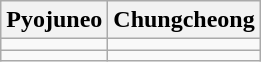<table class="wikitable">
<tr>
<th>Pyojuneo</th>
<th>Chungcheong</th>
</tr>
<tr>
<td></td>
<td></td>
</tr>
<tr>
<td></td>
<td></td>
</tr>
</table>
